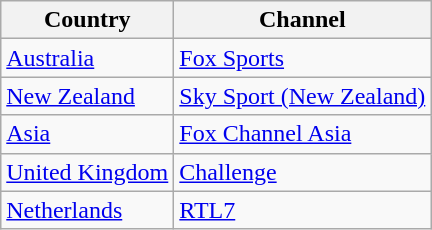<table class="wikitable" style="font-size:100%; text-align:left">
<tr>
<th>Country</th>
<th>Channel</th>
</tr>
<tr>
<td> <a href='#'>Australia</a></td>
<td><a href='#'>Fox Sports</a></td>
</tr>
<tr>
<td> <a href='#'>New Zealand</a></td>
<td><a href='#'>Sky Sport (New Zealand)</a></td>
</tr>
<tr>
<td><a href='#'>Asia</a></td>
<td><a href='#'>Fox Channel Asia</a></td>
</tr>
<tr>
<td> <a href='#'>United Kingdom</a></td>
<td><a href='#'>Challenge</a></td>
</tr>
<tr>
<td> <a href='#'>Netherlands</a></td>
<td><a href='#'>RTL7</a></td>
</tr>
</table>
